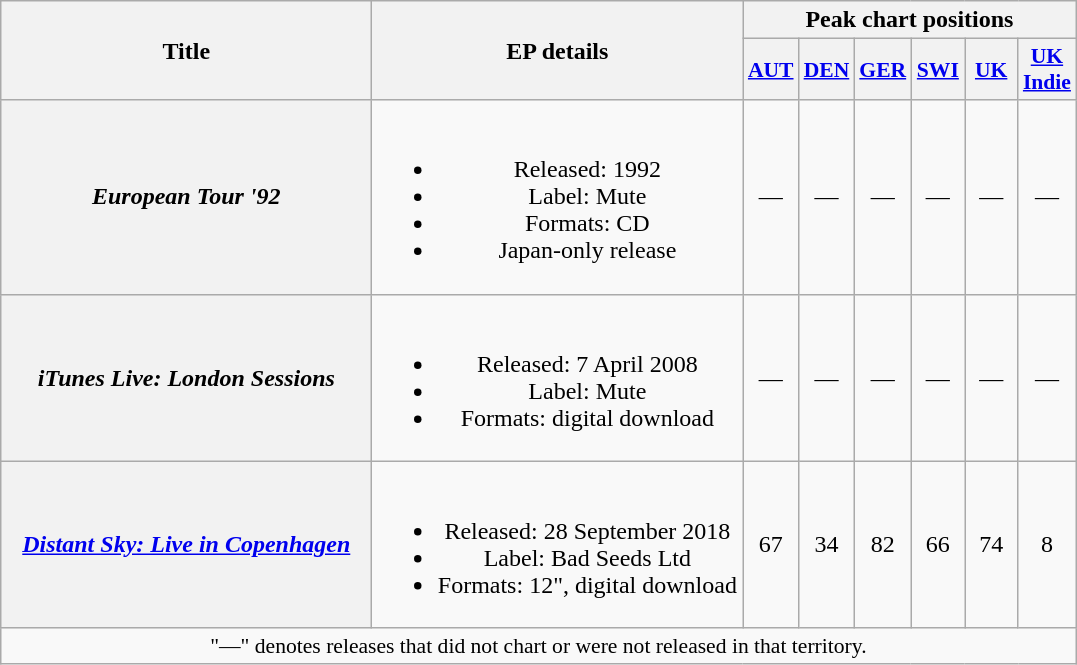<table class="wikitable plainrowheaders" style="text-align:center;">
<tr>
<th rowspan="2" scope="col" style="width:15em;">Title</th>
<th rowspan="2" scope="col" style="width:15em;">EP details</th>
<th colspan="6">Peak chart positions</th>
</tr>
<tr>
<th scope="col" style="width:2em;font-size:90%;"><a href='#'>AUT</a><br></th>
<th scope="col" style="width:2em;font-size:90%;"><a href='#'>DEN</a><br></th>
<th scope="col" style="width:2em;font-size:90%;"><a href='#'>GER</a><br></th>
<th scope="col" style="width:2em;font-size:90%;"><a href='#'>SWI</a><br></th>
<th scope="col" style="width:2em;font-size:90%;"><a href='#'>UK</a><br></th>
<th scope="col" style="width:2em;font-size:90%;"><a href='#'>UK Indie</a><br></th>
</tr>
<tr>
<th scope="row"><em>European Tour '92</em></th>
<td><br><ul><li>Released: 1992</li><li>Label: Mute</li><li>Formats: CD</li><li>Japan-only release</li></ul></td>
<td>—</td>
<td>—</td>
<td>—</td>
<td>—</td>
<td>—</td>
<td>—</td>
</tr>
<tr>
<th scope="row"><em>iTunes Live: London Sessions</em></th>
<td><br><ul><li>Released: 7 April 2008</li><li>Label: Mute</li><li>Formats: digital download</li></ul></td>
<td>—</td>
<td>—</td>
<td>—</td>
<td>—</td>
<td>—</td>
<td>—</td>
</tr>
<tr>
<th scope="row"><em><a href='#'>Distant Sky: Live in Copenhagen</a></em></th>
<td><br><ul><li>Released: 28 September 2018</li><li>Label: Bad Seeds Ltd</li><li>Formats: 12", digital download</li></ul></td>
<td>67</td>
<td>34</td>
<td>82</td>
<td>66</td>
<td>74</td>
<td>8</td>
</tr>
<tr>
<td colspan="8" style="font-size:90%">"—" denotes releases that did not chart or were not released in that territory.</td>
</tr>
</table>
